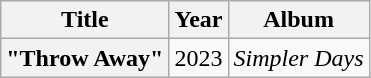<table class="wikitable plainrowheaders" style="text-align:center;">
<tr>
<th scope="col">Title</th>
<th scope="col">Year</th>
<th scope="col">Album</th>
</tr>
<tr>
<th scope="row">"Throw Away"<br></th>
<td>2023</td>
<td><em>Simpler Days</em></td>
</tr>
</table>
